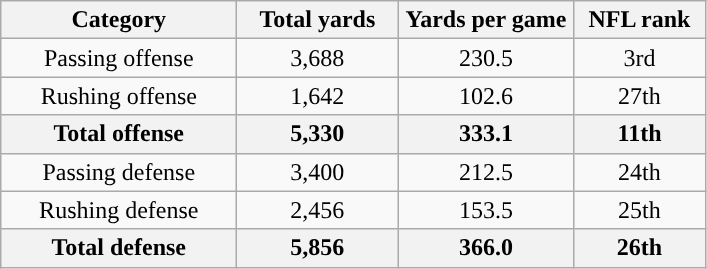<table class="wikitable" style="text-align:center">
<tr>
<th width=150px>Category</th>
<th width=100px>Total yards</th>
<th width=110px>Yards per game</th>
<th width=80px>NFL rank<br></th>
</tr>
<tr>
<td>Passing offense</td>
<td>3,688</td>
<td>230.5</td>
<td>3rd</td>
</tr>
<tr>
<td>Rushing offense</td>
<td>1,642</td>
<td>102.6</td>
<td>27th</td>
</tr>
<tr>
<th>Total offense</th>
<th>5,330</th>
<th>333.1</th>
<th>11th</th>
</tr>
<tr>
<td>Passing defense</td>
<td>3,400</td>
<td>212.5</td>
<td>24th</td>
</tr>
<tr>
<td>Rushing defense</td>
<td>2,456</td>
<td>153.5</td>
<td>25th</td>
</tr>
<tr>
<th>Total defense</th>
<th>5,856</th>
<th>366.0</th>
<th>26th</th>
</tr>
</table>
